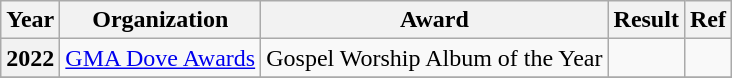<table class="wikitable plainrowheaders">
<tr>
<th>Year</th>
<th>Organization</th>
<th>Award</th>
<th>Result</th>
<th>Ref</th>
</tr>
<tr>
<th scope="row">2022</th>
<td><a href='#'>GMA Dove Awards</a></td>
<td>Gospel Worship Album of the Year</td>
<td></td>
<td></td>
</tr>
<tr>
</tr>
</table>
